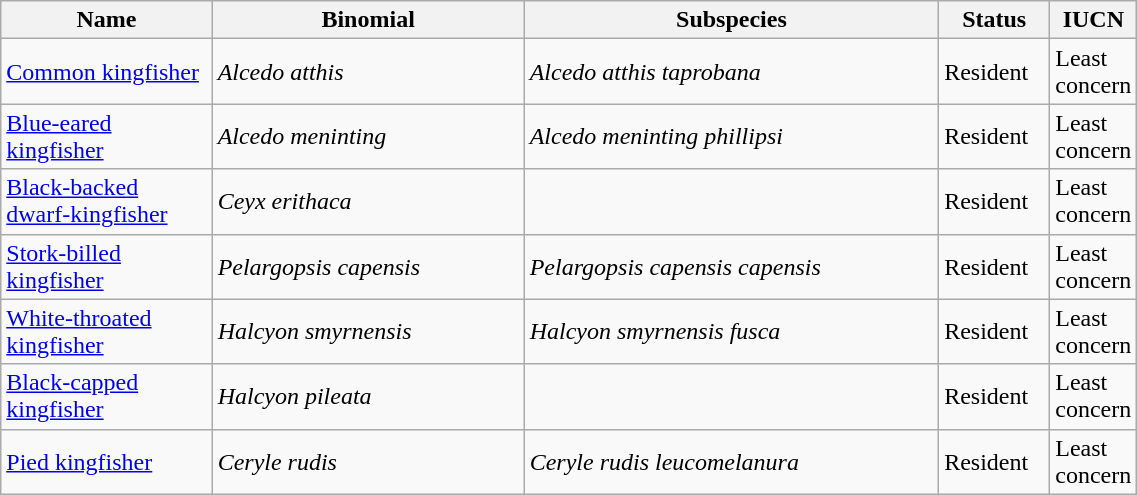<table width=60% class="wikitable">
<tr>
<th width=20%>Name</th>
<th width=30%>Binomial</th>
<th width=40%>Subspecies</th>
<th width=30%>Status</th>
<th width=30%>IUCN</th>
</tr>
<tr>
<td><a href='#'>Common kingfisher</a><br></td>
<td><em>Alcedo atthis</em></td>
<td><em>Alcedo atthis taprobana</em></td>
<td>Resident</td>
<td>Least concern</td>
</tr>
<tr>
<td><a href='#'>Blue-eared kingfisher</a><br></td>
<td><em>Alcedo meninting</em></td>
<td><em>Alcedo meninting phillipsi</em></td>
<td>Resident</td>
<td>Least concern</td>
</tr>
<tr>
<td><a href='#'>Black-backed dwarf-kingfisher</a><br></td>
<td><em>Ceyx erithaca</em></td>
<td></td>
<td>Resident</td>
<td>Least concern</td>
</tr>
<tr>
<td><a href='#'>Stork-billed kingfisher</a><br></td>
<td><em>Pelargopsis capensis</em></td>
<td><em>Pelargopsis capensis capensis</em></td>
<td>Resident</td>
<td>Least concern</td>
</tr>
<tr>
<td><a href='#'>White-throated kingfisher</a><br></td>
<td><em>Halcyon smyrnensis</em></td>
<td><em>Halcyon smyrnensis fusca</em></td>
<td>Resident</td>
<td>Least concern</td>
</tr>
<tr>
<td><a href='#'>Black-capped kingfisher</a><br></td>
<td><em>Halcyon pileata</em></td>
<td></td>
<td>Resident</td>
<td>Least concern</td>
</tr>
<tr>
<td><a href='#'>Pied kingfisher</a><br></td>
<td><em>Ceryle rudis</em></td>
<td><em>Ceryle rudis leucomelanura</em></td>
<td>Resident</td>
<td>Least concern</td>
</tr>
</table>
